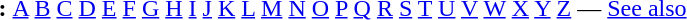<table id="toc" border="0">
<tr>
<th>:</th>
<td><a href='#'>A</a> <a href='#'>B</a> <a href='#'>C</a> <a href='#'>D</a> <a href='#'>E</a> <a href='#'>F</a> <a href='#'>G</a> <a href='#'>H</a> <a href='#'>I</a> <a href='#'>J</a> <a href='#'>K</a> <a href='#'>L</a> <a href='#'>M</a> <a href='#'>N</a> <a href='#'>O</a> <a href='#'>P</a> <a href='#'>Q</a> <a href='#'>R</a> <a href='#'>S</a> <a href='#'>T</a> <a href='#'>U</a> <a href='#'>V</a> <a href='#'>W</a> <a href='#'>X</a> <a href='#'>Y</a>  <a href='#'>Z</a> — <a href='#'>See also</a></td>
</tr>
</table>
